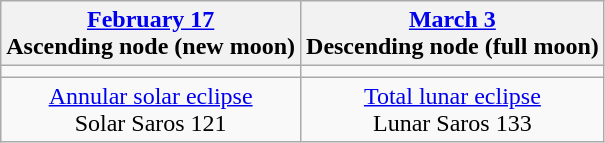<table class="wikitable">
<tr>
<th><a href='#'>February 17</a><br>Ascending node (new moon)<br></th>
<th><a href='#'>March 3</a><br>Descending node (full moon)<br></th>
</tr>
<tr>
<td></td>
<td></td>
</tr>
<tr align=center>
<td><a href='#'>Annular solar eclipse</a><br>Solar Saros 121</td>
<td><a href='#'>Total lunar eclipse</a><br>Lunar Saros 133</td>
</tr>
</table>
